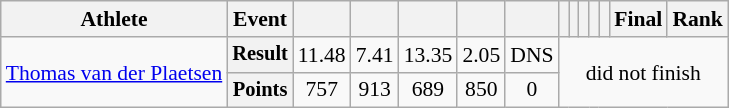<table class="wikitable" style="font-size:90%">
<tr>
<th>Athlete</th>
<th>Event</th>
<th></th>
<th></th>
<th></th>
<th></th>
<th></th>
<th></th>
<th></th>
<th></th>
<th></th>
<th></th>
<th>Final</th>
<th>Rank</th>
</tr>
<tr align=center>
<td rowspan=2 align=left><a href='#'>Thomas van der Plaetsen</a></td>
<th style="font-size:95%">Result</th>
<td>11.48</td>
<td>7.41</td>
<td>13.35</td>
<td>2.05</td>
<td>DNS</td>
<td rowspan=2 colspan=7>did not finish</td>
</tr>
<tr align=center>
<th style="font-size:95%">Points</th>
<td>757</td>
<td>913</td>
<td>689</td>
<td>850</td>
<td>0</td>
</tr>
</table>
